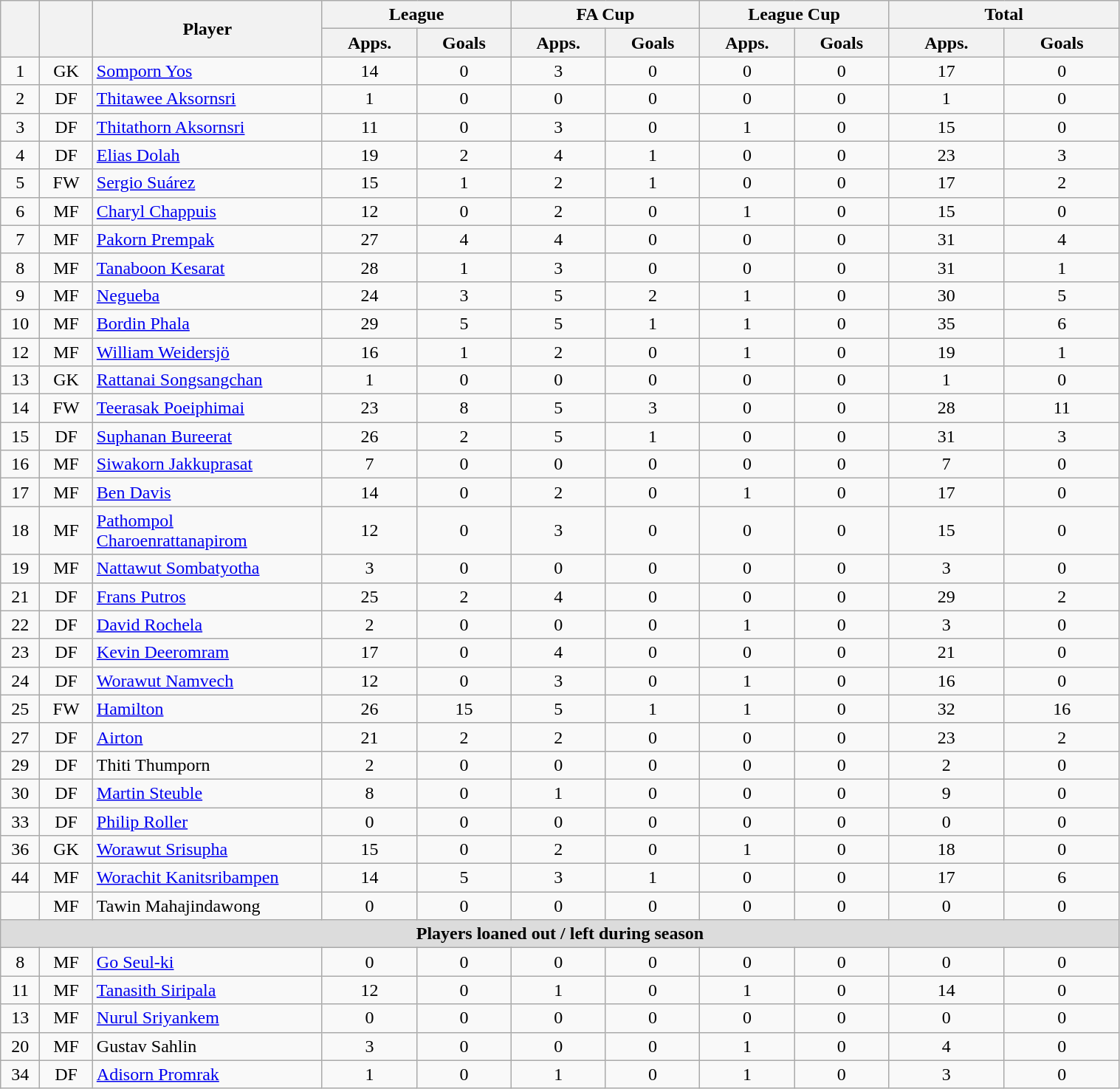<table class="wikitable" style="text-align:center; font-size:100%; width:80%;">
<tr>
<th rowspan=2></th>
<th rowspan=2></th>
<th rowspan=2 width="200">Player</th>
<th colspan=2 width="105">League</th>
<th colspan=2 width="105">FA Cup</th>
<th colspan=2 width="105">League Cup</th>
<th colspan=2 width="130">Total</th>
</tr>
<tr>
<th>Apps.</th>
<th> Goals</th>
<th>Apps.</th>
<th> Goals</th>
<th>Apps.</th>
<th> Goals</th>
<th>Apps.</th>
<th> Goals</th>
</tr>
<tr>
<td>1</td>
<td>GK</td>
<td align="left"> <a href='#'>Somporn Yos</a></td>
<td>14</td>
<td>0</td>
<td>3</td>
<td>0</td>
<td>0</td>
<td>0</td>
<td>17</td>
<td>0</td>
</tr>
<tr>
<td>2</td>
<td>DF</td>
<td align="left"> <a href='#'>Thitawee Aksornsri</a></td>
<td>1</td>
<td>0</td>
<td>0</td>
<td>0</td>
<td>0</td>
<td>0</td>
<td>1</td>
<td>0</td>
</tr>
<tr>
<td>3</td>
<td>DF</td>
<td align="left"> <a href='#'>Thitathorn Aksornsri</a></td>
<td>11</td>
<td>0</td>
<td>3</td>
<td>0</td>
<td>1</td>
<td>0</td>
<td>15</td>
<td>0</td>
</tr>
<tr>
<td>4</td>
<td>DF</td>
<td align="left"> <a href='#'>Elias Dolah</a></td>
<td>19</td>
<td>2</td>
<td>4</td>
<td>1</td>
<td>0</td>
<td>0</td>
<td>23</td>
<td>3</td>
</tr>
<tr>
<td>5</td>
<td>FW</td>
<td align="left"> <a href='#'>Sergio Suárez</a></td>
<td>15</td>
<td>1</td>
<td>2</td>
<td>1</td>
<td>0</td>
<td>0</td>
<td>17</td>
<td>2</td>
</tr>
<tr>
<td>6</td>
<td>MF</td>
<td align="left"> <a href='#'>Charyl Chappuis</a></td>
<td>12</td>
<td>0</td>
<td>2</td>
<td>0</td>
<td>1</td>
<td>0</td>
<td>15</td>
<td>0</td>
</tr>
<tr>
<td>7</td>
<td>MF</td>
<td align="left"> <a href='#'>Pakorn Prempak</a></td>
<td>27</td>
<td>4</td>
<td>4</td>
<td>0</td>
<td>0</td>
<td>0</td>
<td>31</td>
<td>4</td>
</tr>
<tr>
<td>8</td>
<td>MF</td>
<td align="left"> <a href='#'>Tanaboon Kesarat</a></td>
<td>28</td>
<td>1</td>
<td>3</td>
<td>0</td>
<td>0</td>
<td>0</td>
<td>31</td>
<td>1</td>
</tr>
<tr>
<td>9</td>
<td>MF</td>
<td align="left"> <a href='#'>Negueba</a></td>
<td>24</td>
<td>3</td>
<td>5</td>
<td>2</td>
<td>1</td>
<td>0</td>
<td>30</td>
<td>5</td>
</tr>
<tr>
<td>10</td>
<td>MF</td>
<td align="left"> <a href='#'>Bordin Phala</a></td>
<td>29</td>
<td>5</td>
<td>5</td>
<td>1</td>
<td>1</td>
<td>0</td>
<td>35</td>
<td>6</td>
</tr>
<tr>
<td>12</td>
<td>MF</td>
<td align="left"> <a href='#'>William Weidersjö</a></td>
<td>16</td>
<td>1</td>
<td>2</td>
<td>0</td>
<td>1</td>
<td>0</td>
<td>19</td>
<td>1</td>
</tr>
<tr>
<td>13</td>
<td>GK</td>
<td align="left"> <a href='#'>Rattanai Songsangchan</a></td>
<td>1</td>
<td>0</td>
<td>0</td>
<td>0</td>
<td>0</td>
<td>0</td>
<td>1</td>
<td>0</td>
</tr>
<tr>
<td>14</td>
<td>FW</td>
<td align="left"> <a href='#'>Teerasak Poeiphimai</a></td>
<td>23</td>
<td>8</td>
<td>5</td>
<td>3</td>
<td>0</td>
<td>0</td>
<td>28</td>
<td>11</td>
</tr>
<tr>
<td>15</td>
<td>DF</td>
<td align="left"> <a href='#'>Suphanan Bureerat</a></td>
<td>26</td>
<td>2</td>
<td>5</td>
<td>1</td>
<td>0</td>
<td>0</td>
<td>31</td>
<td>3</td>
</tr>
<tr>
<td>16</td>
<td>MF</td>
<td align="left"> <a href='#'>Siwakorn Jakkuprasat</a></td>
<td>7</td>
<td>0</td>
<td>0</td>
<td>0</td>
<td>0</td>
<td>0</td>
<td>7</td>
<td>0</td>
</tr>
<tr>
<td>17</td>
<td>MF</td>
<td align="left"> <a href='#'>Ben Davis</a></td>
<td>14</td>
<td>0</td>
<td>2</td>
<td>0</td>
<td>1</td>
<td>0</td>
<td>17</td>
<td>0</td>
</tr>
<tr>
<td>18</td>
<td>MF</td>
<td align="left"> <a href='#'>Pathompol Charoenrattanapirom</a></td>
<td>12</td>
<td>0</td>
<td>3</td>
<td>0</td>
<td>0</td>
<td>0</td>
<td>15</td>
<td>0</td>
</tr>
<tr>
<td>19</td>
<td>MF</td>
<td align="left"> <a href='#'>Nattawut Sombatyotha</a></td>
<td>3</td>
<td>0</td>
<td>0</td>
<td>0</td>
<td>0</td>
<td>0</td>
<td>3</td>
<td>0</td>
</tr>
<tr>
<td>21</td>
<td>DF</td>
<td align="left"> <a href='#'>Frans Putros</a></td>
<td>25</td>
<td>2</td>
<td>4</td>
<td>0</td>
<td>0</td>
<td>0</td>
<td>29</td>
<td>2</td>
</tr>
<tr>
<td>22</td>
<td>DF</td>
<td align="left"> <a href='#'>David Rochela</a></td>
<td>2</td>
<td>0</td>
<td>0</td>
<td>0</td>
<td>1</td>
<td>0</td>
<td>3</td>
<td>0</td>
</tr>
<tr>
<td>23</td>
<td>DF</td>
<td align="left"> <a href='#'>Kevin Deeromram</a></td>
<td>17</td>
<td>0</td>
<td>4</td>
<td>0</td>
<td>0</td>
<td>0</td>
<td>21</td>
<td>0</td>
</tr>
<tr>
<td>24</td>
<td>DF</td>
<td align="left"> <a href='#'>Worawut Namvech</a></td>
<td>12</td>
<td>0</td>
<td>3</td>
<td>0</td>
<td>1</td>
<td>0</td>
<td>16</td>
<td>0</td>
</tr>
<tr>
<td>25</td>
<td>FW</td>
<td align="left"> <a href='#'>Hamilton</a></td>
<td>26</td>
<td>15</td>
<td>5</td>
<td>1</td>
<td>1</td>
<td>0</td>
<td>32</td>
<td>16</td>
</tr>
<tr>
<td>27</td>
<td>DF</td>
<td align="left"> <a href='#'>Airton</a></td>
<td>21</td>
<td>2</td>
<td>2</td>
<td>0</td>
<td>0</td>
<td>0</td>
<td>23</td>
<td>2</td>
</tr>
<tr>
<td>29</td>
<td>DF</td>
<td align="left"> Thiti Thumporn</td>
<td>2</td>
<td>0</td>
<td>0</td>
<td>0</td>
<td>0</td>
<td>0</td>
<td>2</td>
<td>0</td>
</tr>
<tr>
<td>30</td>
<td>DF</td>
<td align="left"> <a href='#'>Martin Steuble</a></td>
<td>8</td>
<td>0</td>
<td>1</td>
<td>0</td>
<td>0</td>
<td>0</td>
<td>9</td>
<td>0</td>
</tr>
<tr>
<td>33</td>
<td>DF</td>
<td align="left"> <a href='#'>Philip Roller</a></td>
<td>0</td>
<td>0</td>
<td>0</td>
<td>0</td>
<td>0</td>
<td>0</td>
<td>0</td>
<td>0</td>
</tr>
<tr>
<td>36</td>
<td>GK</td>
<td align="left"> <a href='#'>Worawut Srisupha</a></td>
<td>15</td>
<td>0</td>
<td>2</td>
<td>0</td>
<td>1</td>
<td>0</td>
<td>18</td>
<td>0</td>
</tr>
<tr>
<td>44</td>
<td>MF</td>
<td align="left"> <a href='#'>Worachit Kanitsribampen</a></td>
<td>14</td>
<td>5</td>
<td>3</td>
<td>1</td>
<td>0</td>
<td>0</td>
<td>17</td>
<td>6</td>
</tr>
<tr>
<td></td>
<td>MF</td>
<td align="left"> Tawin Mahajindawong</td>
<td>0</td>
<td>0</td>
<td>0</td>
<td>0</td>
<td>0</td>
<td>0</td>
<td>0</td>
<td>0</td>
</tr>
<tr>
<th colspan="15" style="background:#dcdcdc; text-align:center;">Players loaned out / left during season</th>
</tr>
<tr>
<td>8</td>
<td>MF</td>
<td align="left"> <a href='#'>Go Seul-ki</a></td>
<td>0</td>
<td>0</td>
<td>0</td>
<td>0</td>
<td>0</td>
<td>0</td>
<td>0</td>
<td>0</td>
</tr>
<tr>
<td>11</td>
<td>MF</td>
<td align="left"> <a href='#'>Tanasith Siripala</a></td>
<td>12</td>
<td>0</td>
<td>1</td>
<td>0</td>
<td>1</td>
<td>0</td>
<td>14</td>
<td>0</td>
</tr>
<tr>
<td>13</td>
<td>MF</td>
<td align="left"> <a href='#'>Nurul Sriyankem</a></td>
<td>0</td>
<td>0</td>
<td>0</td>
<td>0</td>
<td>0</td>
<td>0</td>
<td>0</td>
<td>0</td>
</tr>
<tr>
<td>20</td>
<td>MF</td>
<td align="left"> Gustav Sahlin</td>
<td>3</td>
<td>0</td>
<td>0</td>
<td>0</td>
<td>1</td>
<td>0</td>
<td>4</td>
<td>0</td>
</tr>
<tr>
<td>34</td>
<td>DF</td>
<td align="left"> <a href='#'>Adisorn Promrak</a></td>
<td>1</td>
<td>0</td>
<td>1</td>
<td>0</td>
<td>1</td>
<td>0</td>
<td>3</td>
<td>0</td>
</tr>
</table>
